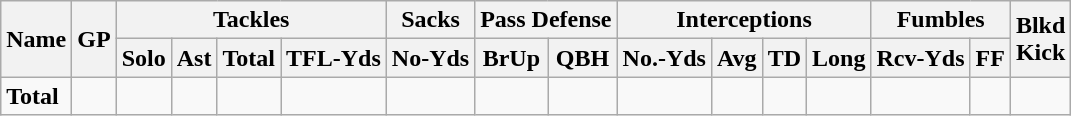<table class="wikitable" style="white-space:nowrap;">
<tr>
<th rowspan="2">Name</th>
<th rowspan="2">GP</th>
<th colspan="4">Tackles</th>
<th>Sacks</th>
<th colspan="2">Pass Defense</th>
<th colspan="4">Interceptions</th>
<th colspan="2">Fumbles</th>
<th rowspan="2">Blkd<br>Kick</th>
</tr>
<tr>
<th>Solo</th>
<th>Ast</th>
<th>Total</th>
<th>TFL-Yds</th>
<th>No-Yds</th>
<th>BrUp</th>
<th>QBH</th>
<th>No.-Yds</th>
<th>Avg</th>
<th>TD</th>
<th>Long</th>
<th>Rcv-Yds</th>
<th>FF</th>
</tr>
<tr>
<td><strong>Total</strong></td>
<td></td>
<td></td>
<td></td>
<td></td>
<td></td>
<td></td>
<td></td>
<td></td>
<td></td>
<td></td>
<td></td>
<td></td>
<td></td>
<td></td>
<td></td>
</tr>
</table>
